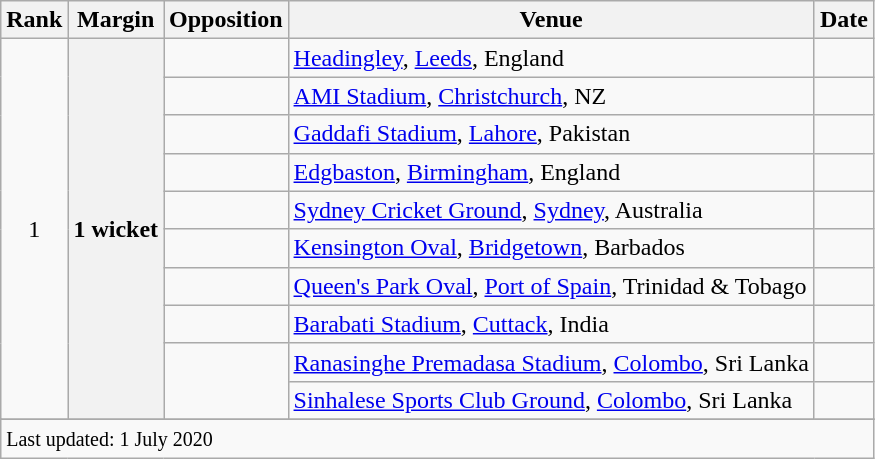<table class="wikitable plainrowheaders sortable">
<tr>
<th scope=col>Rank</th>
<th scope=col>Margin</th>
<th scope=col>Opposition</th>
<th scope=col>Venue</th>
<th scope=col>Date</th>
</tr>
<tr>
<td align=center rowspan=10>1</td>
<th scope=row style=text-align:center rowspan=10>1 wicket</th>
<td></td>
<td><a href='#'>Headingley</a>, <a href='#'>Leeds</a>, England</td>
<td></td>
</tr>
<tr>
<td></td>
<td><a href='#'>AMI Stadium</a>, <a href='#'>Christchurch</a>, NZ</td>
<td></td>
</tr>
<tr>
<td></td>
<td><a href='#'>Gaddafi Stadium</a>, <a href='#'>Lahore</a>, Pakistan</td>
<td> </td>
</tr>
<tr>
<td></td>
<td><a href='#'>Edgbaston</a>, <a href='#'>Birmingham</a>, England</td>
<td></td>
</tr>
<tr>
<td></td>
<td><a href='#'>Sydney Cricket Ground</a>, <a href='#'>Sydney</a>, Australia</td>
<td></td>
</tr>
<tr>
<td></td>
<td><a href='#'>Kensington Oval</a>, <a href='#'>Bridgetown</a>, Barbados</td>
<td> </td>
</tr>
<tr>
<td></td>
<td><a href='#'>Queen's Park Oval</a>, <a href='#'>Port of Spain</a>, Trinidad & Tobago</td>
<td></td>
</tr>
<tr>
<td></td>
<td><a href='#'>Barabati Stadium</a>, <a href='#'>Cuttack</a>, India</td>
<td></td>
</tr>
<tr>
<td rowspan=2></td>
<td><a href='#'>Ranasinghe Premadasa Stadium</a>, <a href='#'>Colombo</a>, Sri Lanka</td>
<td></td>
</tr>
<tr>
<td><a href='#'>Sinhalese Sports Club Ground</a>, <a href='#'>Colombo</a>, Sri Lanka</td>
<td></td>
</tr>
<tr>
</tr>
<tr class=sortbottom>
<td colspan=5><small>Last updated: 1 July 2020</small></td>
</tr>
</table>
